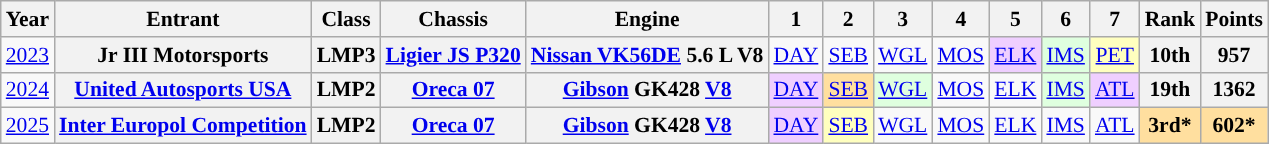<table class="wikitable" style="text-align:center; font-size:90%">
<tr>
<th>Year</th>
<th>Entrant</th>
<th>Class</th>
<th>Chassis</th>
<th>Engine</th>
<th>1</th>
<th>2</th>
<th>3</th>
<th>4</th>
<th>5</th>
<th>6</th>
<th>7</th>
<th>Rank</th>
<th>Points</th>
</tr>
<tr>
<td><a href='#'>2023</a></td>
<th>Jr III Motorsports</th>
<th>LMP3</th>
<th><a href='#'>Ligier JS P320</a></th>
<th><a href='#'>Nissan VK56DE</a> 5.6 L V8</th>
<td style="background:#;”"><a href='#'>DAY</a></td>
<td style="background:#;"><a href='#'>SEB</a></td>
<td style="background:#;"><a href='#'>WGL</a></td>
<td style="background:#;"><a href='#'>MOS</a></td>
<td style="background:#EFCFFF;"><a href='#'>ELK</a><br></td>
<td style="background:#DFFFDF;”"><a href='#'>IMS</a><br></td>
<td style="background:#FFFFBF;”"><a href='#'>PET</a><br></td>
<th>10th</th>
<th>957</th>
</tr>
<tr>
<td><a href='#'>2024</a></td>
<th><a href='#'>United Autosports USA</a></th>
<th>LMP2</th>
<th><a href='#'>Oreca 07</a></th>
<th><a href='#'>Gibson</a> GK428 <a href='#'>V8</a></th>
<td style="background:#EFCFFF;"><a href='#'>DAY</a><br></td>
<td style="background:#FFDF9F;"><a href='#'>SEB</a><br></td>
<td style="background:#DFFFDF;"><a href='#'>WGL</a><br></td>
<td style="background:#;"><a href='#'>MOS</a></td>
<td style="background:#;"><a href='#'>ELK</a></td>
<td style="background:#DFFFDF;"><a href='#'>IMS</a><br></td>
<td style="background:#EFCFFF;"><a href='#'>ATL</a><br></td>
<th>19th</th>
<th>1362</th>
</tr>
<tr>
<td><a href='#'>2025</a></td>
<th><a href='#'>Inter Europol Competition</a></th>
<th>LMP2</th>
<th><a href='#'>Oreca 07</a></th>
<th><a href='#'>Gibson</a> GK428 <a href='#'>V8</a></th>
<td style="background:#EFCFFF;"><a href='#'>DAY</a><br></td>
<td style="background:#FFFFBF;"><a href='#'>SEB</a><br></td>
<td style="background:#;"><a href='#'>WGL</a><br></td>
<td style="background:#;"><a href='#'>MOS</a></td>
<td style="background:#;"><a href='#'>ELK</a></td>
<td style="background:#;"><a href='#'>IMS</a><br></td>
<td style="background:#;"><a href='#'>ATL</a><br></td>
<th style="background:#FFDF9F;">3rd*</th>
<th style="background:#FFDF9F;">602*</th>
</tr>
</table>
